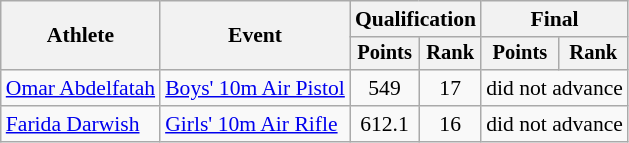<table class="wikitable" style="font-size:90%;">
<tr>
<th rowspan=2>Athlete</th>
<th rowspan=2>Event</th>
<th colspan=2>Qualification</th>
<th colspan=2>Final</th>
</tr>
<tr style="font-size:95%">
<th>Points</th>
<th>Rank</th>
<th>Points</th>
<th>Rank</th>
</tr>
<tr align=center>
<td align=left><a href='#'>Omar Abdelfatah</a></td>
<td align=left><a href='#'>Boys' 10m Air Pistol</a></td>
<td>549</td>
<td>17</td>
<td colspan=2>did not advance</td>
</tr>
<tr align=center>
<td align=left><a href='#'>Farida Darwish</a></td>
<td align=left><a href='#'>Girls' 10m Air Rifle</a></td>
<td>612.1</td>
<td>16</td>
<td colspan=2>did not advance</td>
</tr>
</table>
